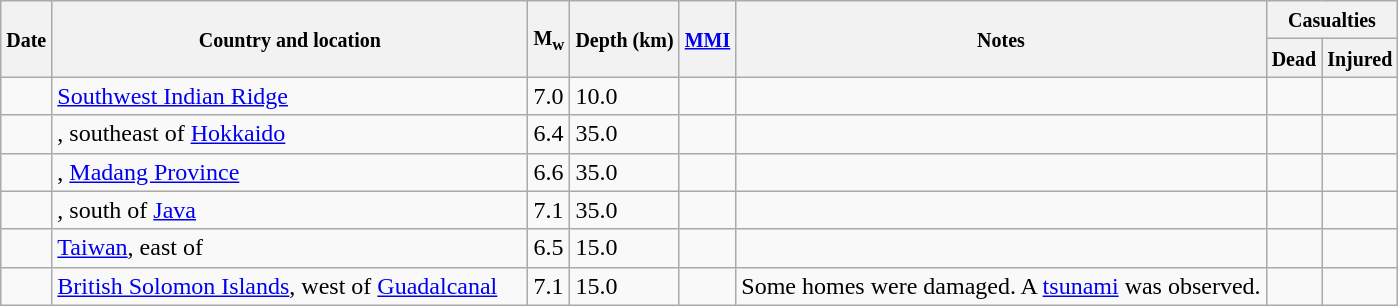<table class="wikitable sortable sort-under" style="border:1px black; margin-left:1em;">
<tr>
<th rowspan="2"><small>Date</small></th>
<th rowspan="2" style="width: 310px"><small>Country and location</small></th>
<th rowspan="2"><small>M<sub>w</sub></small></th>
<th rowspan="2"><small>Depth (km)</small></th>
<th rowspan="2"><small><a href='#'>MMI</a></small></th>
<th rowspan="2" class="unsortable"><small>Notes</small></th>
<th colspan="2"><small>Casualties</small></th>
</tr>
<tr>
<th><small>Dead</small></th>
<th><small>Injured</small></th>
</tr>
<tr>
<td></td>
<td><a href='#'>Southwest Indian Ridge</a></td>
<td>7.0</td>
<td>10.0</td>
<td></td>
<td></td>
<td></td>
<td></td>
</tr>
<tr>
<td></td>
<td>, southeast of <a href='#'>Hokkaido</a></td>
<td>6.4</td>
<td>35.0</td>
<td></td>
<td></td>
<td></td>
<td></td>
</tr>
<tr>
<td></td>
<td>, <a href='#'>Madang Province</a></td>
<td>6.6</td>
<td>35.0</td>
<td></td>
<td></td>
<td></td>
<td></td>
</tr>
<tr>
<td></td>
<td>, south of <a href='#'>Java</a></td>
<td>7.1</td>
<td>35.0</td>
<td></td>
<td></td>
<td></td>
<td></td>
</tr>
<tr>
<td></td>
<td> <a href='#'>Taiwan</a>, east of</td>
<td>6.5</td>
<td>15.0</td>
<td></td>
<td></td>
<td></td>
<td></td>
</tr>
<tr>
<td></td>
<td> <a href='#'>British Solomon Islands</a>, west of <a href='#'>Guadalcanal</a></td>
<td>7.1</td>
<td>15.0</td>
<td></td>
<td>Some homes were damaged. A <a href='#'>tsunami</a> was observed.</td>
<td></td>
<td></td>
</tr>
</table>
